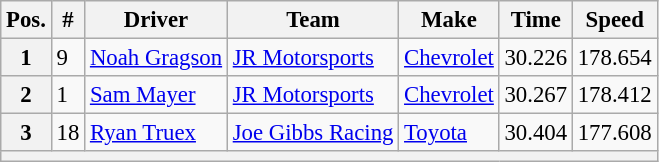<table class="wikitable" style="font-size:95%">
<tr>
<th>Pos.</th>
<th>#</th>
<th>Driver</th>
<th>Team</th>
<th>Make</th>
<th>Time</th>
<th>Speed</th>
</tr>
<tr>
<th>1</th>
<td>9</td>
<td><a href='#'>Noah Gragson</a></td>
<td><a href='#'>JR Motorsports</a></td>
<td><a href='#'>Chevrolet</a></td>
<td>30.226</td>
<td>178.654</td>
</tr>
<tr>
<th>2</th>
<td>1</td>
<td><a href='#'>Sam Mayer</a></td>
<td><a href='#'>JR Motorsports</a></td>
<td><a href='#'>Chevrolet</a></td>
<td>30.267</td>
<td>178.412</td>
</tr>
<tr>
<th>3</th>
<td>18</td>
<td><a href='#'>Ryan Truex</a></td>
<td><a href='#'>Joe Gibbs Racing</a></td>
<td><a href='#'>Toyota</a></td>
<td>30.404</td>
<td>177.608</td>
</tr>
<tr>
<th colspan="7"></th>
</tr>
</table>
